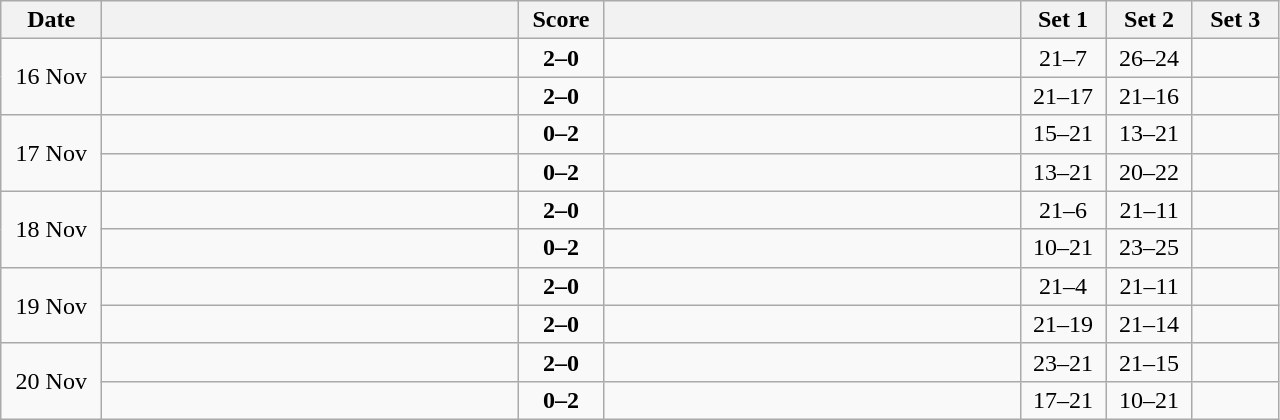<table class="wikitable" style="text-align: center;">
<tr>
<th width="60">Date</th>
<th align="right" width="270"></th>
<th width="50">Score</th>
<th align="left" width="270"></th>
<th width="50">Set 1</th>
<th width="50">Set 2</th>
<th width="50">Set 3</th>
</tr>
<tr>
<td rowspan=2>16 Nov</td>
<td align=left><strong></strong></td>
<td align=center><strong>2–0</strong></td>
<td align=left></td>
<td>21–7</td>
<td>26–24</td>
<td></td>
</tr>
<tr>
<td align=left><strong></strong></td>
<td align=center><strong>2–0</strong></td>
<td align=left></td>
<td>21–17</td>
<td>21–16</td>
<td></td>
</tr>
<tr>
<td rowspan=2>17 Nov</td>
<td align=left></td>
<td align=center><strong>0–2</strong></td>
<td align=left><strong></strong></td>
<td>15–21</td>
<td>13–21</td>
<td></td>
</tr>
<tr>
<td align=left></td>
<td align=center><strong>0–2</strong></td>
<td align=left><strong></strong></td>
<td>13–21</td>
<td>20–22</td>
<td></td>
</tr>
<tr>
<td rowspan=2>18 Nov</td>
<td align=left><strong></strong></td>
<td align=center><strong>2–0</strong></td>
<td align=left></td>
<td>21–6</td>
<td>21–11</td>
<td></td>
</tr>
<tr>
<td align=left></td>
<td align=center><strong>0–2</strong></td>
<td align=left><strong></strong></td>
<td>10–21</td>
<td>23–25</td>
<td></td>
</tr>
<tr>
<td rowspan=2>19 Nov</td>
<td align=left><strong></strong></td>
<td align=center><strong>2–0</strong></td>
<td align=left></td>
<td>21–4</td>
<td>21–11</td>
<td></td>
</tr>
<tr>
<td align=left><strong></strong></td>
<td align=center><strong>2–0</strong></td>
<td align=left></td>
<td>21–19</td>
<td>21–14</td>
<td></td>
</tr>
<tr>
<td rowspan=2>20 Nov</td>
<td align=left><strong></strong></td>
<td align=center><strong>2–0</strong></td>
<td align=left></td>
<td>23–21</td>
<td>21–15</td>
<td></td>
</tr>
<tr>
<td align=left></td>
<td align=center><strong>0–2</strong></td>
<td align=left><strong></strong></td>
<td>17–21</td>
<td>10–21</td>
<td></td>
</tr>
</table>
